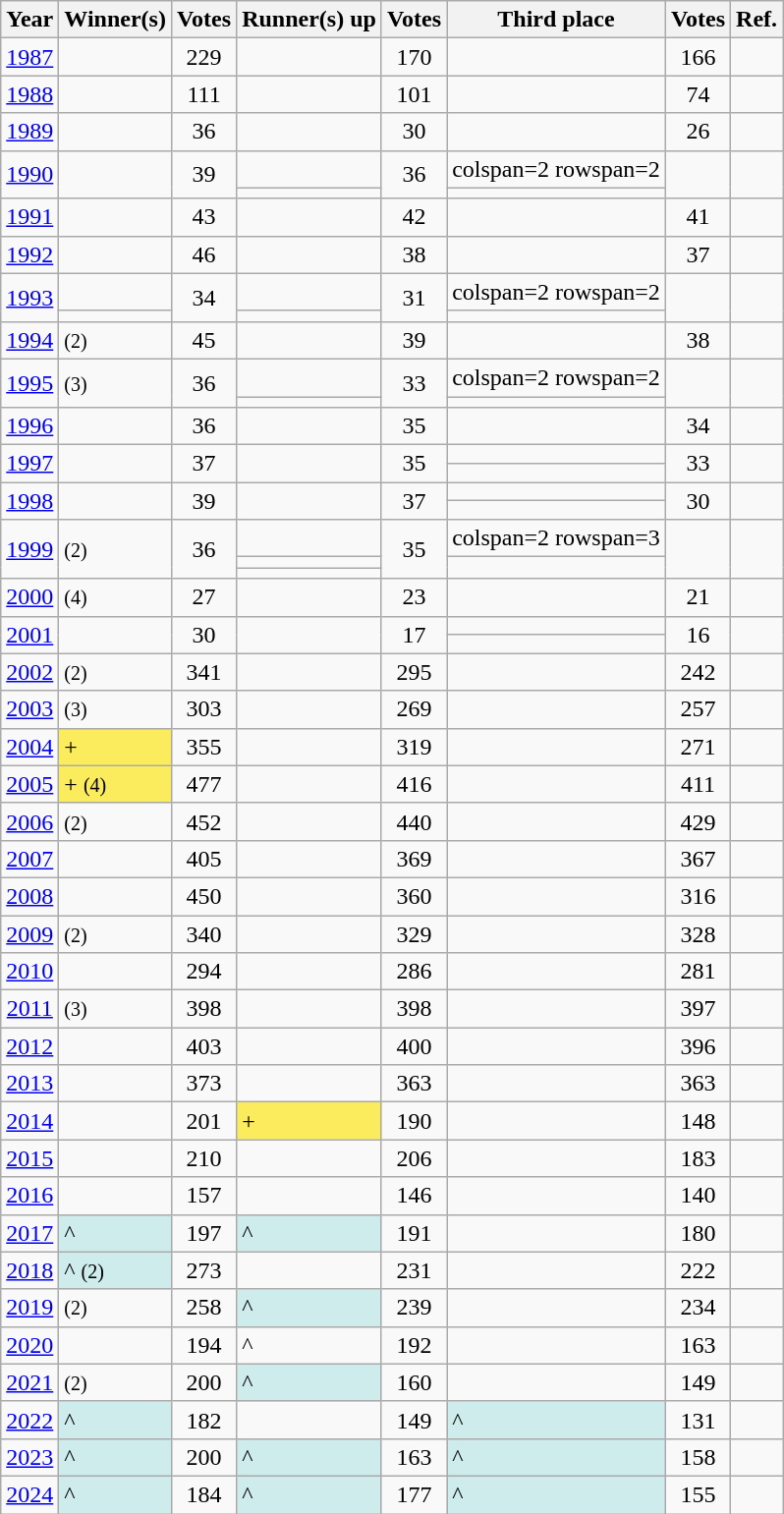<table class="wikitable sortable" style="text-align:center;">
<tr>
<th>Year</th>
<th>Winner(s)</th>
<th>Votes</th>
<th>Runner(s) up</th>
<th>Votes</th>
<th>Third place</th>
<th>Votes</th>
<th class=unsortable>Ref.</th>
</tr>
<tr>
<td><a href='#'>1987</a></td>
<td align=left></td>
<td>229</td>
<td align=left></td>
<td>170</td>
<td align=left></td>
<td>166</td>
<td></td>
</tr>
<tr>
<td><a href='#'>1988</a></td>
<td align=left></td>
<td>111</td>
<td align=left></td>
<td>101</td>
<td align=left></td>
<td>74</td>
<td></td>
</tr>
<tr>
<td><a href='#'>1989</a></td>
<td align=left></td>
<td>36</td>
<td align=left></td>
<td>30</td>
<td align=left></td>
<td>26</td>
<td></td>
</tr>
<tr>
<td rowspan=2><a href='#'>1990</a></td>
<td rowspan=2 align=left></td>
<td rowspan=2>39</td>
<td align=left></td>
<td rowspan=2>36</td>
<td>colspan=2 rowspan=2 </td>
<td rowspan=2></td>
</tr>
<tr>
<td align=left></td>
</tr>
<tr>
<td><a href='#'>1991</a></td>
<td align=left></td>
<td>43</td>
<td align=left></td>
<td>42</td>
<td align=left></td>
<td>41</td>
<td></td>
</tr>
<tr>
<td><a href='#'>1992</a></td>
<td align=left></td>
<td>46</td>
<td align=left></td>
<td>38</td>
<td align=left></td>
<td>37</td>
<td></td>
</tr>
<tr>
<td rowspan=2><a href='#'>1993</a></td>
<td align=left></td>
<td rowspan=2>34</td>
<td align=left></td>
<td rowspan=2>31</td>
<td>colspan=2 rowspan=2 </td>
<td rowspan=2></td>
</tr>
<tr>
<td align=left></td>
<td align=left></td>
</tr>
<tr>
<td><a href='#'>1994</a></td>
<td align=left> <small>(2)</small></td>
<td>45</td>
<td align=left></td>
<td>39</td>
<td align=left></td>
<td>38</td>
<td></td>
</tr>
<tr>
<td rowspan=2><a href='#'>1995</a></td>
<td rowspan=2 align=left> <small>(3)</small></td>
<td rowspan=2>36</td>
<td align=left></td>
<td rowspan=2>33</td>
<td>colspan=2 rowspan=2 </td>
<td rowspan=2></td>
</tr>
<tr>
<td align=left></td>
</tr>
<tr>
<td><a href='#'>1996</a></td>
<td align=left></td>
<td>36</td>
<td align=left></td>
<td>35</td>
<td align=left></td>
<td>34</td>
<td></td>
</tr>
<tr>
<td rowspan=2><a href='#'>1997</a></td>
<td rowspan=2 align=left></td>
<td rowspan=2>37</td>
<td rowspan=2 align=left></td>
<td rowspan=2>35</td>
<td align=left></td>
<td rowspan=2>33</td>
<td rowspan=2></td>
</tr>
<tr>
<td align=left></td>
</tr>
<tr>
<td rowspan=2><a href='#'>1998</a></td>
<td rowspan=2 align=left></td>
<td rowspan=2>39</td>
<td rowspan=2 align=left></td>
<td rowspan=2>37</td>
<td align=left></td>
<td rowspan=2>30</td>
<td rowspan=2></td>
</tr>
<tr>
<td align=left></td>
</tr>
<tr>
<td rowspan=3><a href='#'>1999</a></td>
<td rowspan=3 align=left> <small>(2)</small></td>
<td rowspan=3>36</td>
<td align=left></td>
<td rowspan=3>35</td>
<td>colspan=2 rowspan=3 </td>
<td rowspan=3></td>
</tr>
<tr>
<td align=left></td>
</tr>
<tr>
<td align=left></td>
</tr>
<tr>
<td><a href='#'>2000</a></td>
<td align=left> <small>(4)</small></td>
<td>27</td>
<td align=left></td>
<td>23</td>
<td align=left></td>
<td>21</td>
<td></td>
</tr>
<tr>
<td rowspan=2><a href='#'>2001</a></td>
<td rowspan=2 align=left></td>
<td rowspan=2>30</td>
<td rowspan=2 align=left></td>
<td rowspan=2>17</td>
<td align=left></td>
<td rowspan=2>16</td>
<td rowspan=2></td>
</tr>
<tr>
<td align=left></td>
</tr>
<tr>
<td><a href='#'>2002</a></td>
<td align=left> <small>(2)</small></td>
<td>341</td>
<td align=left></td>
<td>295</td>
<td align=left></td>
<td>242</td>
<td></td>
</tr>
<tr>
<td><a href='#'>2003</a></td>
<td align=left> <small>(3)</small></td>
<td>303</td>
<td align=left></td>
<td>269</td>
<td align=left></td>
<td>257</td>
<td></td>
</tr>
<tr>
<td><a href='#'>2004</a></td>
<td style="text-align:left; background:#fbec5d;">+</td>
<td>355</td>
<td align=left></td>
<td>319</td>
<td align=left></td>
<td>271</td>
<td></td>
</tr>
<tr>
<td><a href='#'>2005</a></td>
<td style="text-align:left; background:#fbec5d;">+ <small>(4)</small></td>
<td>477</td>
<td align=left></td>
<td>416</td>
<td align=left></td>
<td>411</td>
<td></td>
</tr>
<tr>
<td><a href='#'>2006</a></td>
<td align=left> <small>(2)</small></td>
<td>452</td>
<td align=left></td>
<td>440</td>
<td align=left></td>
<td>429</td>
<td></td>
</tr>
<tr>
<td><a href='#'>2007</a></td>
<td align=left></td>
<td>405</td>
<td align=left></td>
<td>369</td>
<td align=left></td>
<td>367</td>
<td></td>
</tr>
<tr>
<td><a href='#'>2008</a></td>
<td align=left></td>
<td>450</td>
<td align=left></td>
<td>360</td>
<td align=left></td>
<td>316</td>
<td></td>
</tr>
<tr>
<td><a href='#'>2009</a></td>
<td align=left> <small>(2)</small></td>
<td>340</td>
<td align=left></td>
<td>329</td>
<td align=left></td>
<td>328</td>
<td></td>
</tr>
<tr>
<td><a href='#'>2010</a></td>
<td align=left></td>
<td>294</td>
<td align=left></td>
<td>286</td>
<td align=left></td>
<td>281</td>
<td></td>
</tr>
<tr>
<td><a href='#'>2011</a></td>
<td align=left> <small>(3)</small></td>
<td>398</td>
<td align=left></td>
<td>398</td>
<td align=left></td>
<td>397</td>
<td></td>
</tr>
<tr>
<td><a href='#'>2012</a></td>
<td align=left></td>
<td>403</td>
<td align=left></td>
<td>400</td>
<td align=left></td>
<td>396</td>
<td></td>
</tr>
<tr>
<td><a href='#'>2013</a></td>
<td align=left></td>
<td>373</td>
<td align=left></td>
<td>363</td>
<td align=left></td>
<td>363</td>
<td></td>
</tr>
<tr>
<td><a href='#'>2014</a></td>
<td align=left></td>
<td>201</td>
<td style="text-align:left; background:#fbec5d;">+</td>
<td>190</td>
<td align=left></td>
<td>148</td>
<td></td>
</tr>
<tr>
<td><a href='#'>2015</a></td>
<td align=left></td>
<td>210</td>
<td align=left></td>
<td>206</td>
<td align=left></td>
<td>183</td>
<td></td>
</tr>
<tr>
<td><a href='#'>2016</a></td>
<td align=left></td>
<td>157</td>
<td align=left></td>
<td>146</td>
<td align=left></td>
<td>140</td>
<td></td>
</tr>
<tr>
<td><a href='#'>2017</a></td>
<td style="background:#cfecec;" align=left>^</td>
<td>197</td>
<td style="background:#cfecec;" align=left>^</td>
<td>191</td>
<td align=left></td>
<td>180</td>
<td></td>
</tr>
<tr>
<td><a href='#'>2018</a></td>
<td style="background:#cfecec;" align=left>^ <small>(2)</small></td>
<td>273</td>
<td align=left></td>
<td>231</td>
<td align=left></td>
<td>222</td>
<td></td>
</tr>
<tr>
<td><a href='#'>2019</a></td>
<td align=left> <small>(2)</small></td>
<td>258</td>
<td style="background:#cfecec;" align=left>^</td>
<td>239</td>
<td align=left></td>
<td>234</td>
<td></td>
</tr>
<tr>
<td><a href='#'>2020</a></td>
<td align=left></td>
<td>194</td>
<td align=left>^</td>
<td>192</td>
<td align=left></td>
<td>163</td>
<td></td>
</tr>
<tr>
<td><a href='#'>2021</a></td>
<td align=left> <small>(2)</small></td>
<td>200</td>
<td style="background:#cfecec;" align="left">^</td>
<td>160</td>
<td align="left"></td>
<td>149</td>
<td></td>
</tr>
<tr>
<td><a href='#'>2022</a></td>
<td style="background:#cfecec;" align=left>^</td>
<td>182</td>
<td align="left"></td>
<td>149</td>
<td style="background:#cfecec;" align="left">^</td>
<td 149>131</td>
<td></td>
</tr>
<tr>
<td><a href='#'>2023</a></td>
<td style="background:#cfecec;" align=left>^</td>
<td>200</td>
<td style="background:#cfecec;" align="left">^</td>
<td>163</td>
<td style="background:#cfecec;" align="left">^</td>
<td>158</td>
<td></td>
</tr>
<tr>
<td><a href='#'>2024</a></td>
<td style="background:#cfecec;" align=left>^</td>
<td>184</td>
<td style="background:#cfecec;" align="left">^</td>
<td>177</td>
<td style="background:#cfecec;" align="left">^</td>
<td>155</td>
<td></td>
</tr>
</table>
